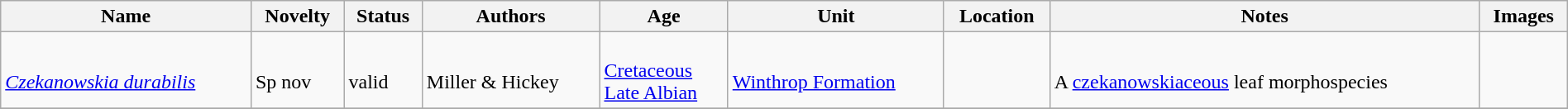<table class="wikitable sortable" align="center" width="100%">
<tr>
<th>Name</th>
<th>Novelty</th>
<th>Status</th>
<th>Authors</th>
<th>Age</th>
<th>Unit</th>
<th>Location</th>
<th>Notes</th>
<th>Images</th>
</tr>
<tr>
<td><br><em><a href='#'>Czekanowskia durabilis</a></em></td>
<td><br>Sp nov</td>
<td><br>valid</td>
<td><br>Miller & Hickey</td>
<td><br><a href='#'>Cretaceous</a><br><a href='#'>Late Albian</a></td>
<td><br><a href='#'>Winthrop Formation</a></td>
<td><br><br></td>
<td><br>A <a href='#'>czekanowskiaceous</a> leaf morphospecies</td>
<td></td>
</tr>
<tr>
</tr>
</table>
